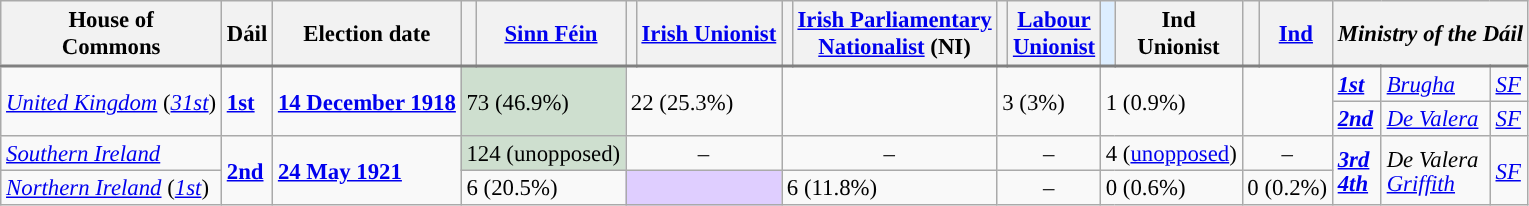<table class = "wikitable" style="font-size:95%;">
<tr style="text-align: center; background: #efefefefefef; border-bottom: 2px solid gray;">
<th>House of<br>Commons</th>
<th>Dáil</th>
<th>Election date</th>
<th style="background-color: "></th>
<th><a href='#'>Sinn Féin</a></th>
<th style="background-color: "></th>
<th><a href='#'>Irish Unionist</a></th>
<th style="background-color: "></th>
<th><a href='#'>Irish Parliamentary</a><br><a href='#'>Nationalist</a> (NI)</th>
<th style="background-color: "></th>
<th><a href='#'>Labour<br>Unionist</a></th>
<th style="background-color: #DDEEFF"></th>
<th>Ind<br>Unionist</th>
<th style="background-color: "></th>
<th><a href='#'>Ind</a></th>
<th colspan=3><em>Ministry of the Dáil</em></th>
</tr>
<tr style="line-height:16px;">
<td rowspan=2><em><a href='#'>United Kingdom</a></em> (<em><a href='#'>31st</a></em>)</td>
<td rowspan=2><strong><a href='#'>1st</a></strong></td>
<td rowspan=2><strong><a href='#'>14 December 1918</a></strong></td>
<td rowspan=2 colspan=2 style="background-color: #CEDFCF">73 (46.9%)</td>
<td rowspan=2 colspan=2>22 (25.3%)</td>
<td rowspan=2 colspan=2></td>
<td rowspan=2 colspan=2>3 (3%)</td>
<td rowspan=2 colspan=2>1 (0.9%)</td>
<td rowspan=2 colspan=2></td>
<td><a href='#'><strong><em>1st</em></strong></a></td>
<td><a href='#'><em>Brugha</em></a></td>
<td><a href='#'><em>SF</em></a></td>
</tr>
<tr style="line-height:16px;">
<td><a href='#'><strong><em>2nd</em></strong></a></td>
<td><a href='#'><em>De Valera</em></a></td>
<td><a href='#'><em>SF</em></a></td>
</tr>
<tr style="line-height:16px;">
<td><em><a href='#'>Southern Ireland</a></em></td>
<td rowspan=2><strong><a href='#'>2nd</a></strong></td>
<td rowspan=2><strong><a href='#'>24 May 1921</a></strong></td>
<td colspan=2 style="background-color: #CEDFCF">124 (unopposed)</td>
<td colspan=2 align=center>–</td>
<td colspan=2 align=center>–</td>
<td colspan=2 align=center>–</td>
<td colspan=2>4 (<a href='#'>unopposed</a>)</td>
<td colspan=2 align=center>–</td>
<td rowspan=2><a href='#'><strong><em>3rd</em></strong></a><br><a href='#'><strong><em>4th</em></strong></a></td>
<td rowspan=2><em>De Valera</em><br><a href='#'><em>Griffith</em></a></td>
<td rowspan=2><a href='#'><em>SF</em></a></td>
</tr>
<tr style="line-height:16px;">
<td><em><a href='#'>Northern Ireland</a></em> (<em><a href='#'>1st</a></em>)</td>
<td colspan=2>6 (20.5%)</td>
<td colspan=2 style="background-color: #DFCEFF"></td>
<td colspan=2>6 (11.8%)</td>
<td colspan=2 align=center>–</td>
<td colspan=2>0 (0.6%)</td>
<td colspan=2>0 (0.2%)</td>
</tr>
</table>
